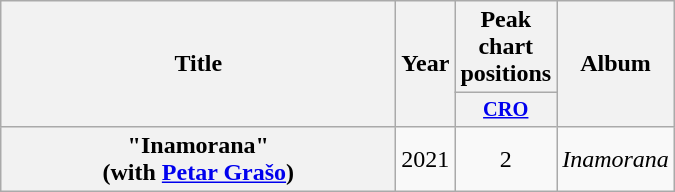<table class="wikitable plainrowheaders" style="text-align:center;">
<tr>
<th scope="col" rowspan="2" style="width:16em;">Title</th>
<th scope="col" rowspan="2" style="width:1em;">Year</th>
<th scope="col" colspan="1">Peak chart positions</th>
<th scope="col" rowspan="2">Album</th>
</tr>
<tr>
<th scope="col" style="width:3em;font-size:85%;"><a href='#'>CRO</a><br></th>
</tr>
<tr>
<th scope="row">"Inamorana"<br><span>(with <a href='#'>Petar Grašo</a>)</span></th>
<td>2021</td>
<td>2</td>
<td><em>Inamorana</em></td>
</tr>
</table>
